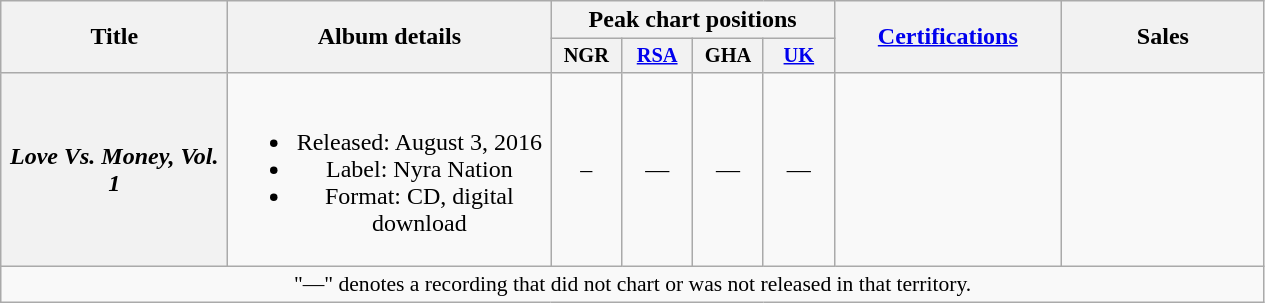<table class="wikitable" style="text-align:center;">
<tr>
<th scope="col" rowspan="2" style="width:9em;">Title</th>
<th scope="col" rowspan="2" style="width:13em;">Album details</th>
<th scope="col" colspan="4">Peak chart positions</th>
<th scope="col" rowspan="2" style="width:9em;"><a href='#'>Certifications</a></th>
<th scope="col" rowspan="2" style="width:8em;">Sales</th>
</tr>
<tr>
<th scope="col" style="width:3em;font-size:85%;">NGR</th>
<th scope="col" style="width:3em;font-size:85%;"><a href='#'>RSA</a></th>
<th scope="col" style="width:3em;font-size:85%;">GHA</th>
<th scope="col" style="width:3em;font-size:85%;"><a href='#'>UK</a></th>
</tr>
<tr>
<th scope="row"><em>Love Vs. Money, Vol. 1</em></th>
<td><br><ul><li>Released: August 3, 2016</li><li>Label: Nyra Nation</li><li>Format: CD, digital download</li></ul></td>
<td>–</td>
<td>—</td>
<td>—</td>
<td>—</td>
<td></td>
<td></td>
</tr>
<tr>
<td colspan="15" style="font-size:90%">"—" denotes a recording that did not chart or was not released in that territory.</td>
</tr>
</table>
